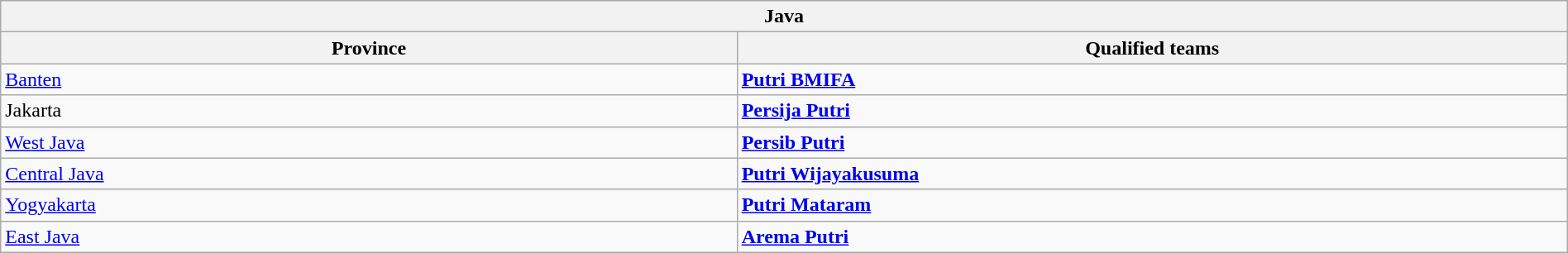<table class="wikitable sortable" style="width:100%;">
<tr>
<th colspan="2"><strong>Java</strong></th>
</tr>
<tr>
<th style="width:47%;">Province</th>
<th style="width:53%;">Qualified teams</th>
</tr>
<tr>
<td> <a href='#'>Banten</a></td>
<td><strong><a href='#'>Putri BMIFA</a></strong></td>
</tr>
<tr>
<td> Jakarta</td>
<td><strong><a href='#'>Persija Putri</a></strong></td>
</tr>
<tr>
<td> <a href='#'>West Java</a></td>
<td><strong><a href='#'>Persib Putri</a></strong></td>
</tr>
<tr>
<td> <a href='#'>Central Java</a></td>
<td><strong><a href='#'>Putri Wijayakusuma</a></strong></td>
</tr>
<tr>
<td> <a href='#'>Yogyakarta</a></td>
<td><strong><a href='#'>Putri Mataram</a></strong></td>
</tr>
<tr>
<td> <a href='#'>East Java</a></td>
<td><strong><a href='#'>Arema Putri</a></strong></td>
</tr>
</table>
